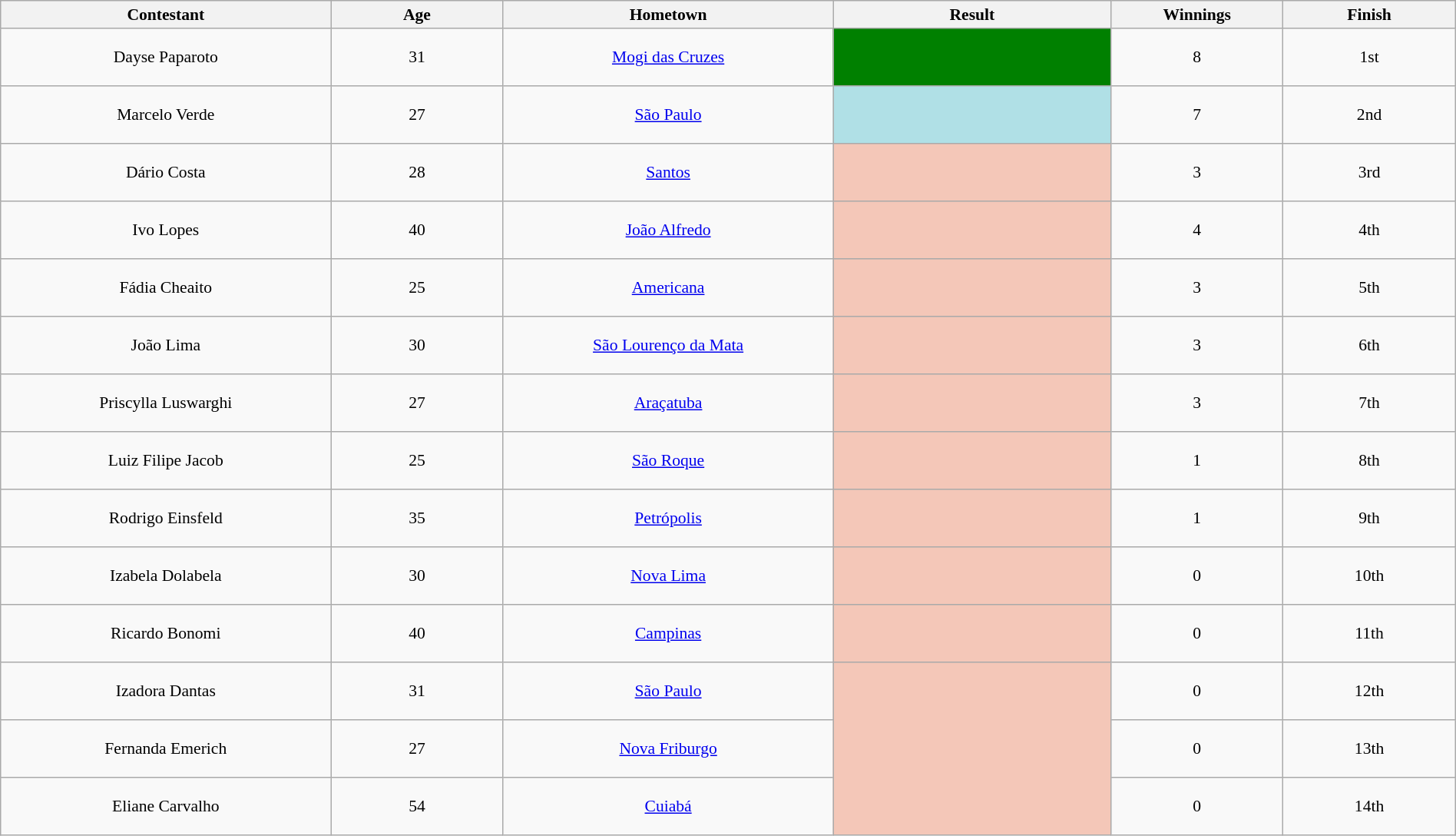<table class="wikitable sortable" style="margin:1em auto; text-align:center; font-size:90%; width:100%;">
<tr>
<th width="150px">Contestant</th>
<th width="075px">Age</th>
<th width="150px">Hometown</th>
<th width="125px">Result</th>
<th width="075px">Winnings</th>
<th width="075px">Finish</th>
</tr>
<tr style="height:50px">
<td>Dayse Paparoto</td>
<td>31</td>
<td><a href='#'>Mogi das Cruzes</a></td>
<td bgcolor="008000"></td>
<td>8</td>
<td>1st</td>
</tr>
<tr style="height:50px">
<td>Marcelo Verde</td>
<td>27</td>
<td><a href='#'>São Paulo</a></td>
<td bgcolor="B0E0E6"></td>
<td>7</td>
<td>2nd</td>
</tr>
<tr style="height:50px">
<td>Dário Costa</td>
<td>28</td>
<td><a href='#'>Santos</a></td>
<td bgcolor="F4C7B8"></td>
<td>3</td>
<td>3rd</td>
</tr>
<tr style="height:50px">
<td>Ivo Lopes</td>
<td>40</td>
<td><a href='#'>João Alfredo</a></td>
<td bgcolor="F4C7B8"></td>
<td>4</td>
<td>4th</td>
</tr>
<tr style="height:50px">
<td>Fádia Cheaito</td>
<td>25</td>
<td><a href='#'>Americana</a></td>
<td bgcolor="F4C7B8"></td>
<td>3</td>
<td>5th</td>
</tr>
<tr style="height:50px">
<td>João Lima</td>
<td>30</td>
<td><a href='#'>São Lourenço da Mata</a></td>
<td bgcolor="F4C7B8"></td>
<td>3</td>
<td>6th</td>
</tr>
<tr style="height:50px">
<td>Priscylla Luswarghi</td>
<td>27</td>
<td><a href='#'>Araçatuba</a></td>
<td bgcolor="F4C7B8"></td>
<td>3</td>
<td>7th</td>
</tr>
<tr style="height:50px">
<td>Luiz Filipe Jacob</td>
<td>25</td>
<td><a href='#'>São Roque</a></td>
<td bgcolor="F4C7B8"></td>
<td>1</td>
<td>8th</td>
</tr>
<tr style="height:50px">
<td>Rodrigo Einsfeld</td>
<td>35</td>
<td><a href='#'>Petrópolis</a></td>
<td bgcolor="F4C7B8"></td>
<td>1</td>
<td>9th</td>
</tr>
<tr style="height:50px">
<td>Izabela Dolabela</td>
<td>30</td>
<td><a href='#'>Nova Lima</a></td>
<td bgcolor="F4C7B8"></td>
<td>0</td>
<td>10th</td>
</tr>
<tr style="height:50px">
<td>Ricardo Bonomi</td>
<td>40</td>
<td><a href='#'>Campinas</a></td>
<td bgcolor="F4C7B8"></td>
<td>0</td>
<td>11th</td>
</tr>
<tr style="height:50px">
<td>Izadora Dantas</td>
<td>31</td>
<td><a href='#'>São Paulo</a></td>
<td rowspan="3" bgcolor="F4C7B8"></td>
<td>0</td>
<td>12th</td>
</tr>
<tr style="height:50px">
<td>Fernanda Emerich</td>
<td>27</td>
<td><a href='#'>Nova Friburgo</a></td>
<td>0</td>
<td>13th</td>
</tr>
<tr style="height:50px">
<td>Eliane Carvalho</td>
<td>54</td>
<td><a href='#'>Cuiabá</a></td>
<td>0</td>
<td>14th</td>
</tr>
</table>
